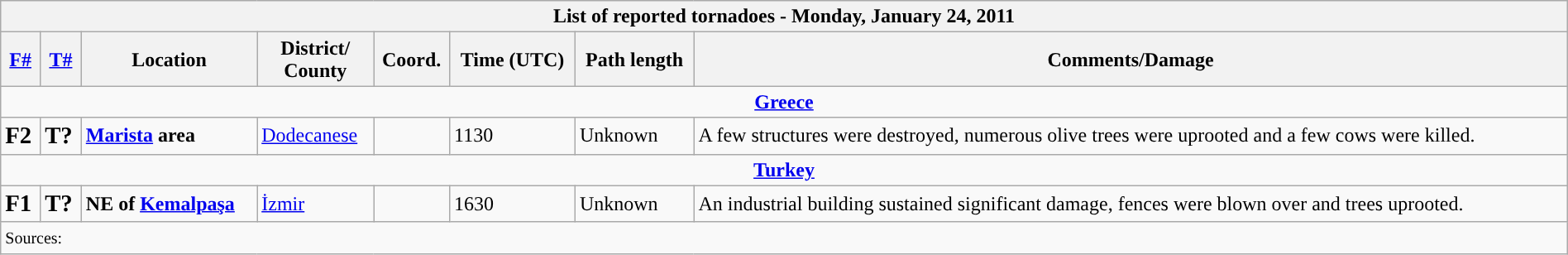<table class="wikitable collapsible" width="100%">
<tr>
<th colspan="8">List of reported tornadoes - Monday, January 24, 2011</th>
</tr>
<tr>
<th><a href='#'>F#</a></th>
<th><a href='#'>T#</a></th>
<th>Location</th>
<th>District/<br>County</th>
<th>Coord.</th>
<th>Time (UTC)</th>
<th>Path length</th>
<th>Comments/Damage</th>
</tr>
<tr>
<td colspan="8" align=center><strong><a href='#'>Greece</a></strong></td>
</tr>
<tr>
<td><big><strong>F2</strong></big></td>
<td><big><strong>T?</strong></big></td>
<td><strong><a href='#'>Marista</a> area</strong></td>
<td><a href='#'>Dodecanese</a></td>
<td></td>
<td>1130</td>
<td>Unknown</td>
<td>A few structures were destroyed, numerous olive trees were uprooted and a few cows were killed.</td>
</tr>
<tr>
<td colspan="8" align=center><strong><a href='#'>Turkey</a></strong></td>
</tr>
<tr>
<td><big><strong>F1</strong></big></td>
<td><big><strong>T?</strong></big></td>
<td><strong>NE of <a href='#'>Kemalpaşa</a></strong></td>
<td><a href='#'>İzmir</a></td>
<td></td>
<td>1630</td>
<td>Unknown</td>
<td>An industrial building sustained significant damage, fences were blown over and trees uprooted.</td>
</tr>
<tr>
<td colspan="8"><small>Sources:  </small></td>
</tr>
</table>
